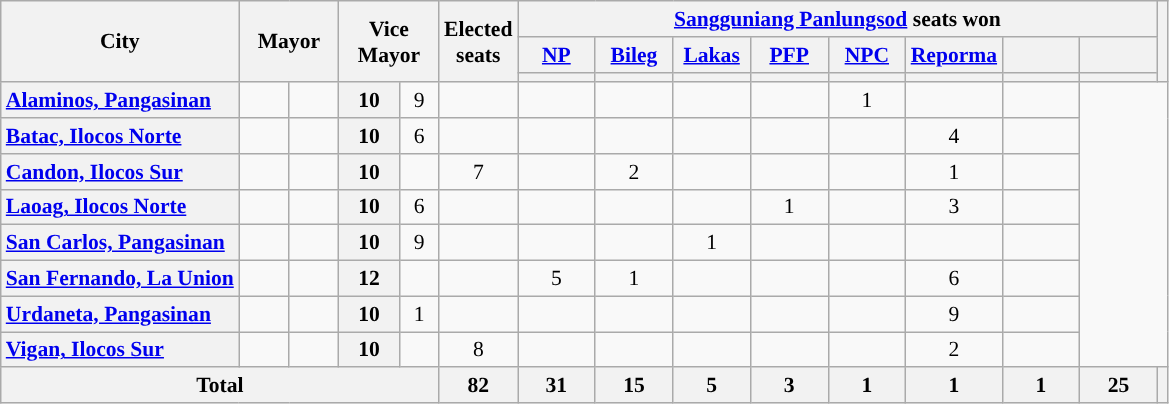<table class="wikitable" style="text-align:center; font-size: 0.9em;">
<tr>
<th rowspan="3">City</th>
<th colspan="2" rowspan="3" style="width:60px;">Mayor</th>
<th colspan="2" rowspan="3" style="width:60px;">Vice Mayor</th>
<th rowspan="3">Elected<br>seats</th>
<th colspan="8"><a href='#'>Sangguniang Panlungsod</a> seats won</th>
<th rowspan="3"></th>
</tr>
<tr>
<th class="unsortable" style="width:45px;"><a href='#'>NP</a></th>
<th class="unsortable" style="width:45px;"><a href='#'>Bileg</a></th>
<th class="unsortable" style="width:45px;"><a href='#'>Lakas</a></th>
<th class="unsortable" style="width:45px;"><a href='#'>PFP</a></th>
<th class="unsortable" style="width:45px;"><a href='#'>NPC</a></th>
<th class="unsortable" style="width:45px;"><a href='#'>Reporma</a></th>
<th class="unsortable" style="width:45px;"></th>
<th class="unsortable" style="width:45px;"></th>
</tr>
<tr>
<th style="color:inherit;background:"></th>
<th style="color:inherit;background:"></th>
<th style="color:inherit;background:"></th>
<th style="color:inherit;background:"></th>
<th style="color:inherit;background:"></th>
<th style="color:inherit;background:"></th>
<th></th>
<th style="color:inherit;background:"></th>
</tr>
<tr>
<th style="text-align: left;"><a href='#'>Alaminos, Pangasinan</a></th>
<td></td>
<td></td>
<th>10</th>
<td>9</td>
<td></td>
<td></td>
<td></td>
<td></td>
<td></td>
<td>1</td>
<td></td>
<td></td>
</tr>
<tr>
<th style="text-align: left;"><a href='#'>Batac, Ilocos Norte</a></th>
<td></td>
<td></td>
<th>10</th>
<td>6</td>
<td></td>
<td></td>
<td></td>
<td></td>
<td></td>
<td></td>
<td>4</td>
<td></td>
</tr>
<tr>
<th style="text-align: left;"><a href='#'>Candon, Ilocos Sur</a></th>
<td></td>
<td></td>
<th>10</th>
<td></td>
<td>7</td>
<td></td>
<td>2</td>
<td></td>
<td></td>
<td></td>
<td>1</td>
<td></td>
</tr>
<tr>
<th style="text-align: left;"><a href='#'>Laoag, Ilocos Norte</a></th>
<td></td>
<td></td>
<th>10</th>
<td>6</td>
<td></td>
<td></td>
<td></td>
<td></td>
<td>1</td>
<td></td>
<td>3</td>
<td></td>
</tr>
<tr>
<th style="text-align: left;"><a href='#'>San Carlos, Pangasinan</a></th>
<td></td>
<td></td>
<th>10</th>
<td>9</td>
<td></td>
<td></td>
<td></td>
<td>1</td>
<td></td>
<td></td>
<td></td>
<td></td>
</tr>
<tr>
<th style="text-align: left;"><a href='#'>San Fernando, La Union</a></th>
<td></td>
<td></td>
<th>12</th>
<td></td>
<td></td>
<td>5</td>
<td>1</td>
<td></td>
<td></td>
<td></td>
<td>6</td>
<td></td>
</tr>
<tr>
<th style="text-align: left;"><a href='#'>Urdaneta, Pangasinan</a></th>
<td></td>
<td></td>
<th>10</th>
<td>1</td>
<td></td>
<td></td>
<td></td>
<td></td>
<td></td>
<td></td>
<td>9</td>
<td></td>
</tr>
<tr>
<th style="text-align: left;"><a href='#'>Vigan, Ilocos Sur</a></th>
<td></td>
<td></td>
<th>10</th>
<td></td>
<td>8</td>
<td></td>
<td></td>
<td></td>
<td></td>
<td></td>
<td>2</td>
<td></td>
</tr>
<tr>
<th colspan="5">Total</th>
<th>82</th>
<th>31</th>
<th>15</th>
<th>5</th>
<th>3</th>
<th>1</th>
<th>1</th>
<th>1</th>
<th>25</th>
<th></th>
</tr>
</table>
